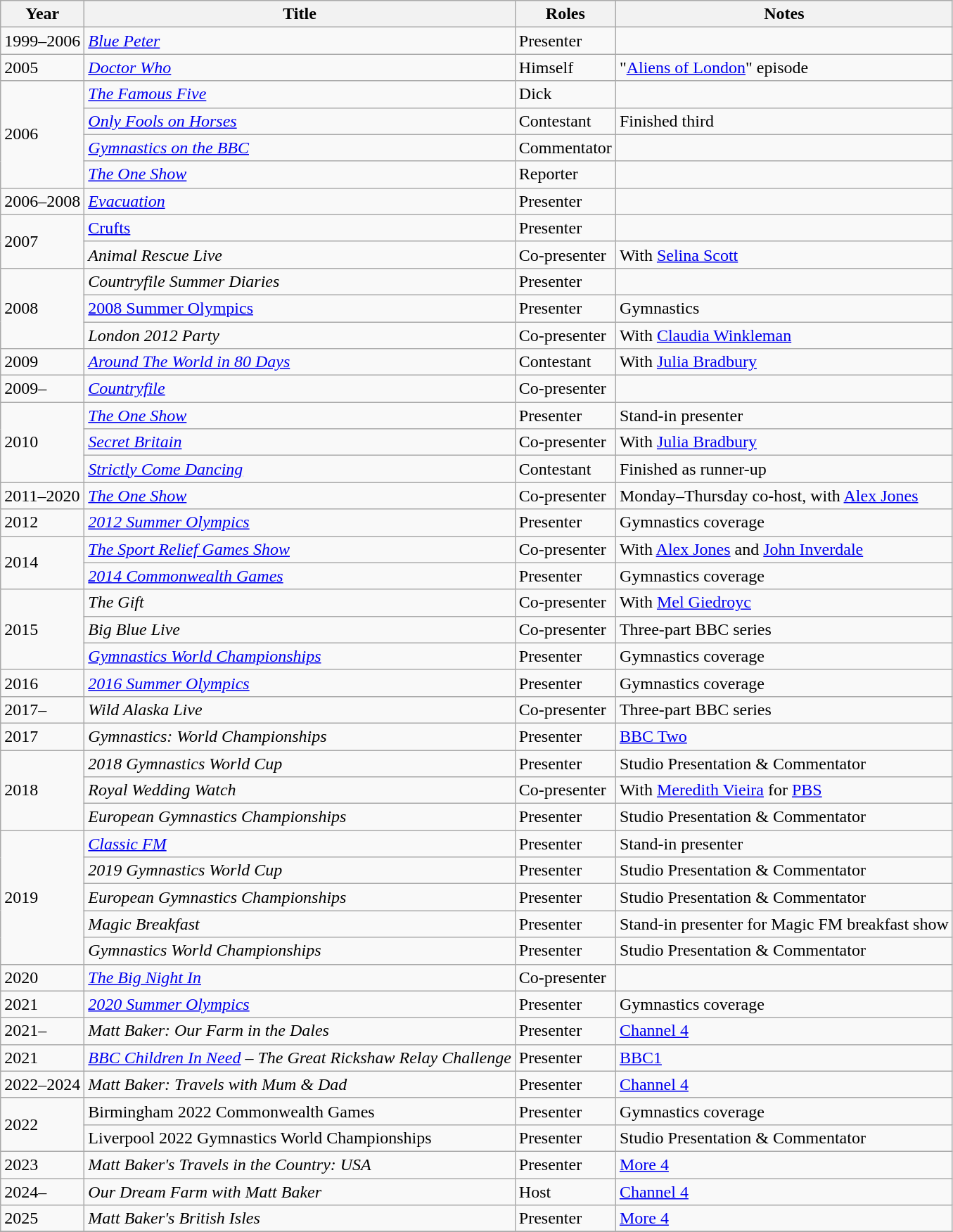<table class="wikitable">
<tr>
<th>Year</th>
<th>Title</th>
<th>Roles</th>
<th>Notes</th>
</tr>
<tr>
<td>1999–2006</td>
<td><em><a href='#'>Blue Peter</a></em></td>
<td>Presenter</td>
<td></td>
</tr>
<tr>
<td>2005</td>
<td><em><a href='#'>Doctor Who</a></em></td>
<td>Himself</td>
<td>"<a href='#'>Aliens of London</a>" episode</td>
</tr>
<tr>
<td rowspan=4>2006</td>
<td><em><a href='#'>The Famous Five</a></em></td>
<td>Dick</td>
<td></td>
</tr>
<tr>
<td><em><a href='#'>Only Fools on Horses</a></em></td>
<td>Contestant</td>
<td>Finished third</td>
</tr>
<tr>
<td><em><a href='#'>Gymnastics on the BBC</a></em></td>
<td>Commentator</td>
<td></td>
</tr>
<tr>
<td><em><a href='#'>The One Show</a></em></td>
<td>Reporter</td>
<td></td>
</tr>
<tr>
<td>2006–2008</td>
<td><em><a href='#'>Evacuation</a></em></td>
<td>Presenter</td>
<td></td>
</tr>
<tr>
<td rowspan=2>2007</td>
<td><a href='#'>Crufts</a></td>
<td>Presenter</td>
<td></td>
</tr>
<tr>
<td><em>Animal Rescue Live</em></td>
<td>Co-presenter</td>
<td>With <a href='#'>Selina Scott</a></td>
</tr>
<tr>
<td rowspan=3>2008</td>
<td><em>Countryfile Summer Diaries</em></td>
<td>Presenter</td>
<td></td>
</tr>
<tr>
<td><a href='#'>2008 Summer Olympics</a></td>
<td>Presenter</td>
<td>Gymnastics</td>
</tr>
<tr>
<td><em>London 2012 Party</em></td>
<td>Co-presenter</td>
<td>With <a href='#'>Claudia Winkleman</a></td>
</tr>
<tr>
<td>2009</td>
<td><em><a href='#'>Around The World in 80 Days</a></em></td>
<td>Contestant</td>
<td>With <a href='#'>Julia Bradbury</a></td>
</tr>
<tr>
<td>2009–</td>
<td><em><a href='#'>Countryfile</a></em></td>
<td>Co-presenter</td>
<td></td>
</tr>
<tr>
<td rowspan=3>2010</td>
<td><em><a href='#'>The One Show</a></em></td>
<td>Presenter</td>
<td>Stand-in presenter</td>
</tr>
<tr>
<td><em><a href='#'>Secret Britain</a></em></td>
<td>Co-presenter</td>
<td>With <a href='#'>Julia Bradbury</a></td>
</tr>
<tr>
<td><em><a href='#'>Strictly Come Dancing</a></em></td>
<td>Contestant</td>
<td>Finished as runner-up</td>
</tr>
<tr>
<td>2011–2020</td>
<td><em><a href='#'>The One Show</a></em></td>
<td>Co-presenter</td>
<td>Monday–Thursday co-host, with <a href='#'>Alex Jones</a></td>
</tr>
<tr>
<td>2012</td>
<td><em><a href='#'>2012 Summer Olympics</a></em></td>
<td>Presenter</td>
<td>Gymnastics coverage</td>
</tr>
<tr>
<td rowspan=2>2014</td>
<td><em><a href='#'>The Sport Relief Games Show</a></em></td>
<td>Co-presenter</td>
<td>With <a href='#'>Alex Jones</a> and <a href='#'>John Inverdale</a></td>
</tr>
<tr>
<td><em><a href='#'>2014 Commonwealth Games</a></em></td>
<td>Presenter</td>
<td>Gymnastics coverage</td>
</tr>
<tr>
<td rowspan=3>2015</td>
<td><em>The Gift</em></td>
<td>Co-presenter</td>
<td>With <a href='#'>Mel Giedroyc</a></td>
</tr>
<tr>
<td><em>Big Blue Live</em></td>
<td>Co-presenter</td>
<td>Three-part BBC series</td>
</tr>
<tr>
<td><em> <a href='#'>Gymnastics World Championships</a> </em></td>
<td>Presenter</td>
<td>Gymnastics coverage</td>
</tr>
<tr>
<td>2016</td>
<td><em><a href='#'>2016 Summer Olympics</a></em></td>
<td>Presenter</td>
<td>Gymnastics coverage</td>
</tr>
<tr>
<td>2017–</td>
<td><em>Wild Alaska Live</em></td>
<td>Co-presenter</td>
<td>Three-part BBC series</td>
</tr>
<tr>
<td>2017</td>
<td><em>Gymnastics: World Championships</em></td>
<td>Presenter</td>
<td><a href='#'>BBC Two</a></td>
</tr>
<tr>
<td rowspan=3>2018</td>
<td><em>2018 Gymnastics World Cup</em></td>
<td>Presenter</td>
<td>Studio Presentation & Commentator</td>
</tr>
<tr>
<td><em>Royal Wedding Watch</em></td>
<td>Co-presenter</td>
<td>With <a href='#'>Meredith Vieira</a> for <a href='#'>PBS</a></td>
</tr>
<tr>
<td><em>European Gymnastics Championships</em></td>
<td>Presenter</td>
<td>Studio Presentation & Commentator</td>
</tr>
<tr>
<td rowspan=5>2019</td>
<td><em><a href='#'>Classic FM</a></em></td>
<td>Presenter</td>
<td>Stand-in presenter</td>
</tr>
<tr>
<td><em>2019 Gymnastics World Cup</em></td>
<td>Presenter</td>
<td>Studio Presentation & Commentator</td>
</tr>
<tr>
<td><em>European Gymnastics Championships</em></td>
<td>Presenter</td>
<td>Studio Presentation & Commentator</td>
</tr>
<tr>
<td><em>Magic Breakfast</em></td>
<td>Presenter</td>
<td>Stand-in presenter for Magic FM breakfast show</td>
</tr>
<tr>
<td><em>Gymnastics World Championships</em></td>
<td>Presenter</td>
<td>Studio Presentation & Commentator</td>
</tr>
<tr>
<td>2020</td>
<td><em><a href='#'>The Big Night In</a></em></td>
<td>Co-presenter</td>
<td></td>
</tr>
<tr>
<td>2021</td>
<td><em><a href='#'>2020 Summer Olympics</a></em></td>
<td>Presenter</td>
<td>Gymnastics coverage</td>
</tr>
<tr>
<td>2021–</td>
<td><em>Matt Baker: Our Farm in the Dales</em></td>
<td>Presenter</td>
<td><a href='#'>Channel 4</a></td>
</tr>
<tr>
<td>2021</td>
<td><em><a href='#'>BBC Children In Need</a> – The Great Rickshaw Relay Challenge</em></td>
<td>Presenter</td>
<td><a href='#'>BBC1</a></td>
</tr>
<tr>
<td>2022–2024</td>
<td><em>Matt Baker: Travels with Mum & Dad</em></td>
<td>Presenter</td>
<td><a href='#'>Channel 4</a></td>
</tr>
<tr>
<td rowspan=2>2022</td>
<td>Birmingham 2022 Commonwealth Games</td>
<td>Presenter</td>
<td>Gymnastics coverage</td>
</tr>
<tr>
<td>Liverpool 2022 Gymnastics World Championships</td>
<td>Presenter</td>
<td>Studio Presentation & Commentator</td>
</tr>
<tr>
<td>2023</td>
<td><em>Matt Baker's Travels in the Country: USA</em></td>
<td>Presenter</td>
<td><a href='#'>More 4</a></td>
</tr>
<tr>
<td>2024–</td>
<td><em>Our Dream Farm with Matt Baker</em></td>
<td>Host</td>
<td><a href='#'>Channel 4</a></td>
</tr>
<tr>
<td>2025</td>
<td><em>Matt Baker's British Isles</em></td>
<td>Presenter</td>
<td><a href='#'>More 4</a></td>
</tr>
<tr>
</tr>
</table>
